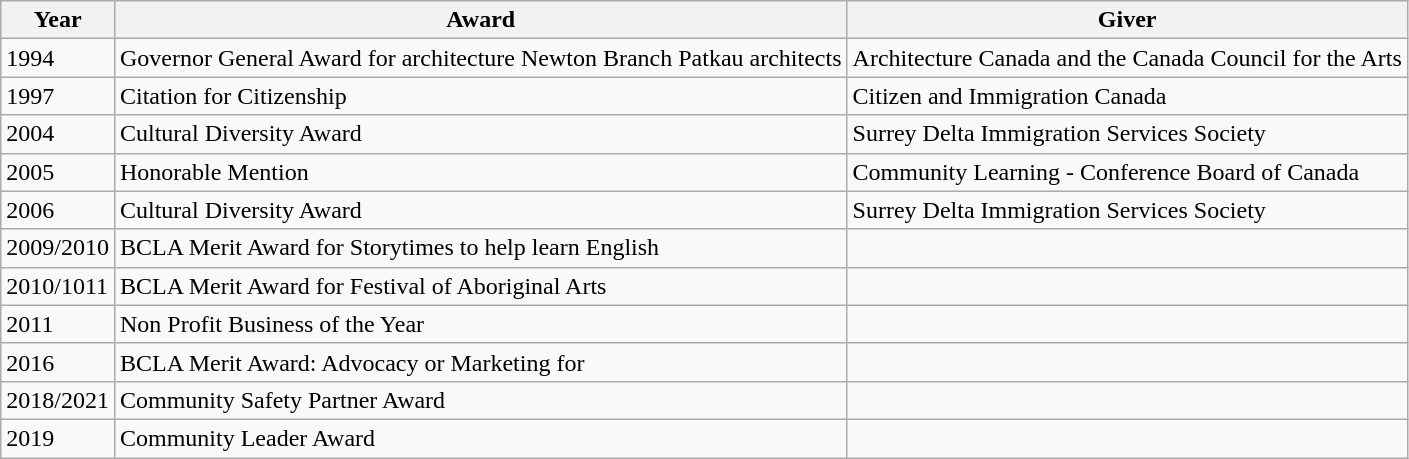<table class="wikitable" border="1">
<tr>
<th>Year</th>
<th>Award</th>
<th>Giver</th>
</tr>
<tr>
<td>1994</td>
<td>Governor General Award for architecture Newton Branch Patkau architects</td>
<td RAIC>Architecture Canada and the Canada Council for the Arts</td>
</tr>
<tr>
<td>1997</td>
<td>Citation for Citizenship</td>
<td>Citizen and Immigration Canada</td>
</tr>
<tr>
<td>2004</td>
<td>Cultural Diversity Award</td>
<td>Surrey Delta Immigration Services Society</td>
</tr>
<tr>
<td>2005</td>
<td>Honorable Mention</td>
<td>Community Learning - Conference Board of Canada</td>
</tr>
<tr>
<td>2006</td>
<td>Cultural Diversity Award</td>
<td>Surrey Delta Immigration Services Society</td>
</tr>
<tr>
<td>2009/2010</td>
<td>BCLA Merit Award for Storytimes to help learn English</td>
<td></td>
</tr>
<tr>
<td>2010/1011</td>
<td>BCLA Merit Award for Festival of Aboriginal Arts</td>
<td></td>
</tr>
<tr>
<td>2011</td>
<td>Non Profit Business of the Year</td>
<td></td>
</tr>
<tr>
<td>2016</td>
<td>BCLA Merit Award: Advocacy or Marketing for </td>
<td></td>
</tr>
<tr>
<td>2018/2021</td>
<td>Community Safety Partner Award</td>
<td></td>
</tr>
<tr>
<td>2019</td>
<td>Community Leader Award</td>
<td></td>
</tr>
</table>
